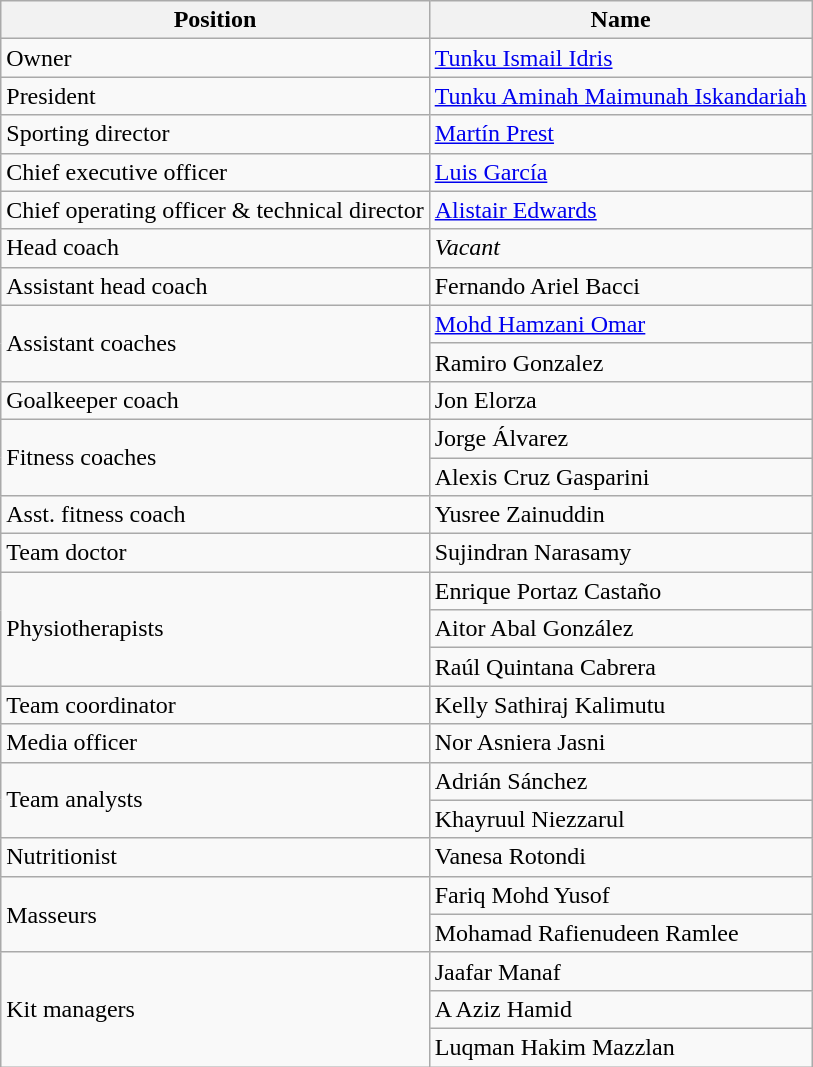<table class="wikitable">
<tr>
<th style=" text-align:center;">Position</th>
<th style=" text-align:center;">Name</th>
</tr>
<tr>
<td>Owner</td>
<td> <a href='#'>Tunku Ismail Idris</a></td>
</tr>
<tr>
<td>President</td>
<td> <a href='#'>Tunku Aminah Maimunah Iskandariah</a></td>
</tr>
<tr>
<td>Sporting director</td>
<td> <a href='#'>Martín Prest</a></td>
</tr>
<tr>
<td>Chief executive officer</td>
<td> <a href='#'>Luis García</a></td>
</tr>
<tr>
<td>Chief operating officer & technical director</td>
<td> <a href='#'>Alistair Edwards</a></td>
</tr>
<tr>
<td>Head coach</td>
<td><em>Vacant</em></td>
</tr>
<tr>
<td>Assistant head coach</td>
<td> Fernando Ariel Bacci</td>
</tr>
<tr>
<td rowspan="2">Assistant coaches</td>
<td> <a href='#'>Mohd Hamzani Omar</a></td>
</tr>
<tr>
<td> Ramiro Gonzalez</td>
</tr>
<tr>
<td>Goalkeeper coach</td>
<td> Jon Elorza</td>
</tr>
<tr>
<td rowspan="2">Fitness coaches</td>
<td> Jorge Álvarez</td>
</tr>
<tr>
<td> Alexis Cruz Gasparini</td>
</tr>
<tr>
<td>Asst. fitness coach</td>
<td> Yusree Zainuddin</td>
</tr>
<tr>
<td>Team doctor</td>
<td> Sujindran Narasamy</td>
</tr>
<tr>
<td rowspan="3">Physiotherapists</td>
<td> Enrique Portaz Castaño</td>
</tr>
<tr>
<td> Aitor Abal González</td>
</tr>
<tr>
<td> Raúl Quintana Cabrera</td>
</tr>
<tr>
<td>Team coordinator</td>
<td> Kelly Sathiraj Kalimutu</td>
</tr>
<tr>
<td>Media officer</td>
<td> Nor Asniera Jasni</td>
</tr>
<tr>
<td rowspan="2">Team analysts</td>
<td> Adrián Sánchez</td>
</tr>
<tr>
<td> Khayruul Niezzarul</td>
</tr>
<tr>
<td>Nutritionist</td>
<td> Vanesa Rotondi</td>
</tr>
<tr>
<td rowspan="2">Masseurs</td>
<td> Fariq Mohd Yusof</td>
</tr>
<tr>
<td> Mohamad Rafienudeen Ramlee</td>
</tr>
<tr>
<td rowspan="3">Kit managers</td>
<td> Jaafar Manaf</td>
</tr>
<tr>
<td> A Aziz Hamid</td>
</tr>
<tr>
<td> Luqman Hakim Mazzlan</td>
</tr>
</table>
